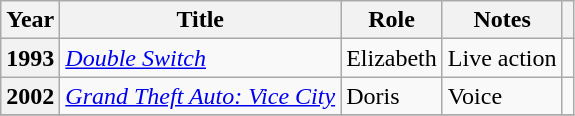<table class="wikitable sortable plainrowheaders">
<tr>
<th>Year</th>
<th>Title</th>
<th>Role</th>
<th class="unsortable">Notes</th>
<th class="unsortable"></th>
</tr>
<tr>
<th scope="row">1993</th>
<td><em><a href='#'>Double Switch</a></em></td>
<td>Elizabeth</td>
<td>Live action</td>
<td style="text-align:center;"></td>
</tr>
<tr>
<th scope="row">2002</th>
<td><em><a href='#'>Grand Theft Auto: Vice City</a></em></td>
<td>Doris</td>
<td>Voice</td>
<td style="text-align:center;"></td>
</tr>
<tr>
</tr>
</table>
